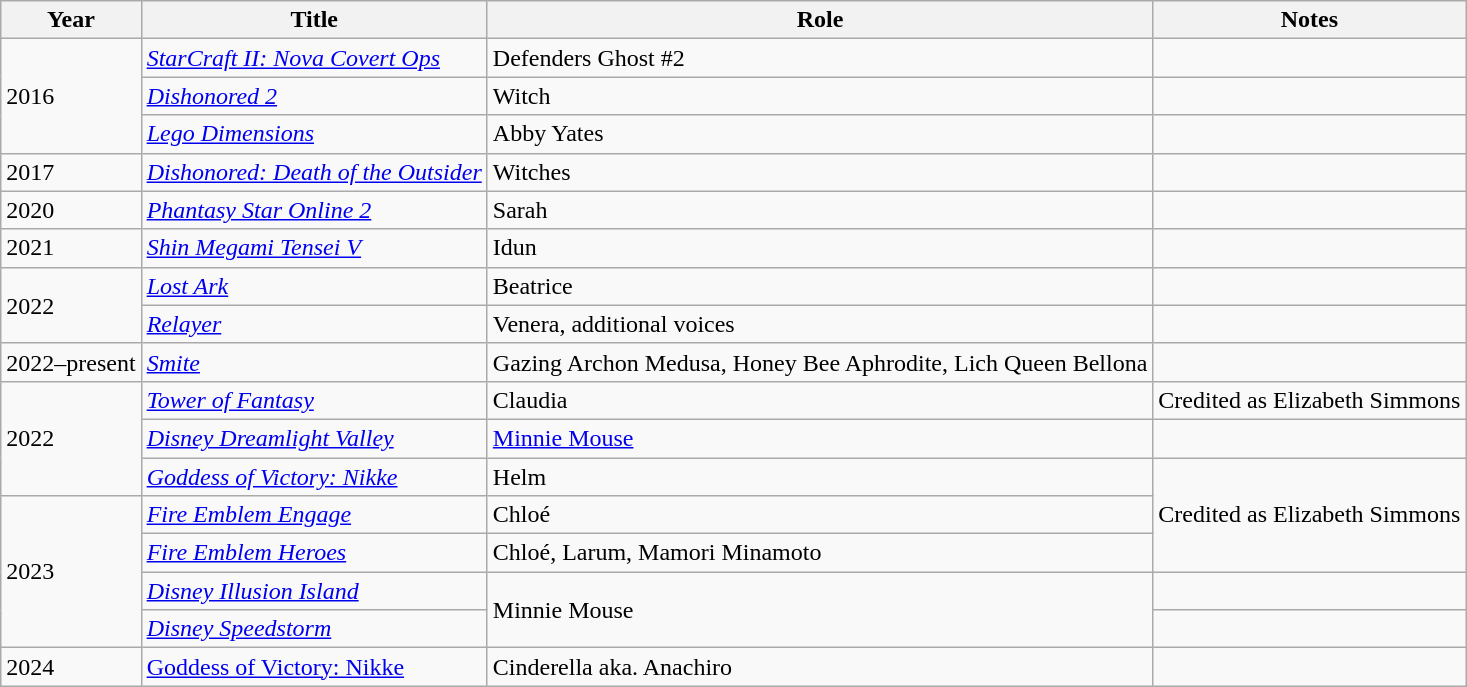<table class="wikitable sortable">
<tr>
<th>Year</th>
<th>Title</th>
<th>Role</th>
<th>Notes</th>
</tr>
<tr>
<td rowspan="3">2016</td>
<td><em><a href='#'>StarCraft II: Nova Covert Ops</a></em></td>
<td>Defenders Ghost #2</td>
<td></td>
</tr>
<tr>
<td><em><a href='#'>Dishonored 2</a></em></td>
<td>Witch</td>
<td></td>
</tr>
<tr>
<td><em><a href='#'>Lego Dimensions</a></em></td>
<td>Abby Yates</td>
<td></td>
</tr>
<tr>
<td>2017</td>
<td><em><a href='#'>Dishonored: Death of the Outsider</a></em></td>
<td>Witches</td>
<td></td>
</tr>
<tr>
<td>2020</td>
<td><em><a href='#'>Phantasy Star Online 2</a></em></td>
<td>Sarah</td>
<td></td>
</tr>
<tr>
<td>2021</td>
<td><em><a href='#'>Shin Megami Tensei V</a></em></td>
<td>Idun</td>
<td></td>
</tr>
<tr>
<td rowspan="2">2022</td>
<td><em><a href='#'>Lost Ark</a></em></td>
<td>Beatrice</td>
<td></td>
</tr>
<tr>
<td><em><a href='#'>Relayer</a></em></td>
<td>Venera, additional voices</td>
<td></td>
</tr>
<tr>
<td>2022–present</td>
<td><em><a href='#'>Smite</a></em></td>
<td>Gazing Archon Medusa, Honey Bee Aphrodite, Lich Queen Bellona</td>
<td></td>
</tr>
<tr>
<td rowspan="3">2022</td>
<td><em><a href='#'>Tower of Fantasy</a></em></td>
<td>Claudia</td>
<td>Credited as Elizabeth Simmons</td>
</tr>
<tr>
<td><em><a href='#'>Disney Dreamlight Valley</a></em></td>
<td><a href='#'>Minnie Mouse</a></td>
<td></td>
</tr>
<tr>
<td><em><a href='#'>Goddess of Victory: Nikke</a></em></td>
<td>Helm</td>
<td rowspan="3">Credited as Elizabeth Simmons</td>
</tr>
<tr>
<td rowspan="4">2023</td>
<td><em><a href='#'>Fire Emblem Engage</a></em></td>
<td>Chloé</td>
</tr>
<tr>
<td><em><a href='#'>Fire Emblem Heroes</a></em></td>
<td>Chloé, Larum, Mamori Minamoto</td>
</tr>
<tr>
<td><em><a href='#'>Disney Illusion Island</a></em></td>
<td rowspan="2">Minnie Mouse</td>
<td></td>
</tr>
<tr>
<td><em><a href='#'>Disney Speedstorm</a></em></td>
<td></td>
</tr>
<tr>
<td>2024</td>
<td><a href='#'>Goddess of Victory: Nikke</a></td>
<td>Cinderella aka. Anachiro</td>
<td></td>
</tr>
</table>
